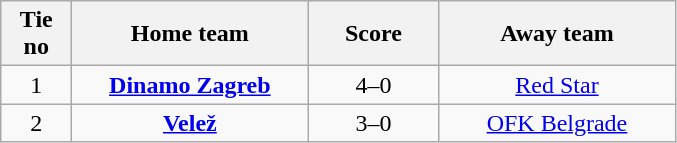<table class="wikitable" style="text-align: center">
<tr>
<th width=40>Tie no</th>
<th width=150>Home team</th>
<th width=80>Score</th>
<th width=150>Away team</th>
</tr>
<tr>
<td>1</td>
<td><strong><a href='#'>Dinamo Zagreb</a></strong></td>
<td>4–0</td>
<td><a href='#'>Red Star</a></td>
</tr>
<tr>
<td>2</td>
<td><strong><a href='#'>Velež</a></strong></td>
<td>3–0</td>
<td><a href='#'>OFK Belgrade</a></td>
</tr>
</table>
